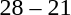<table style="text-align:center">
<tr>
<th width=200></th>
<th width=100></th>
<th width=200></th>
</tr>
<tr>
<td align=right><strong></strong></td>
<td>28 – 21</td>
<td align=left></td>
</tr>
</table>
